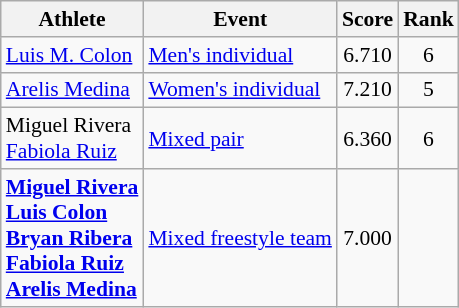<table class=wikitable style=font-size:90%;text-align:center>
<tr>
<th>Athlete</th>
<th>Event</th>
<th>Score</th>
<th>Rank</th>
</tr>
<tr>
<td align=left><a href='#'>Luis M. Colon</a></td>
<td align=left><a href='#'>Men's individual</a></td>
<td>6.710</td>
<td>6</td>
</tr>
<tr align=center>
<td align=left><a href='#'>Arelis Medina</a></td>
<td align=left><a href='#'>Women's individual</a></td>
<td>7.210</td>
<td>5</td>
</tr>
<tr align=center>
<td align=left>Miguel Rivera<br><a href='#'>Fabiola Ruiz</a></td>
<td align=left><a href='#'>Mixed pair</a></td>
<td>6.360</td>
<td>6</td>
</tr>
<tr align=center>
<td align=left><strong><a href='#'>Miguel Rivera</a><br><a href='#'>Luis Colon</a><br><a href='#'>Bryan Ribera</a><br><a href='#'>Fabiola Ruiz</a><br><a href='#'>Arelis Medina</a></strong></td>
<td align=left><a href='#'>Mixed freestyle team</a></td>
<td>7.000</td>
<td></td>
</tr>
</table>
